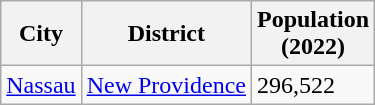<table class="wikitable sortable sticky-header col3right">
<tr>
<th>City</th>
<th>District</th>
<th>Population<br>(2022)</th>
</tr>
<tr>
<td><a href='#'>Nassau</a></td>
<td><a href='#'>New Providence</a></td>
<td>296,522</td>
</tr>
</table>
